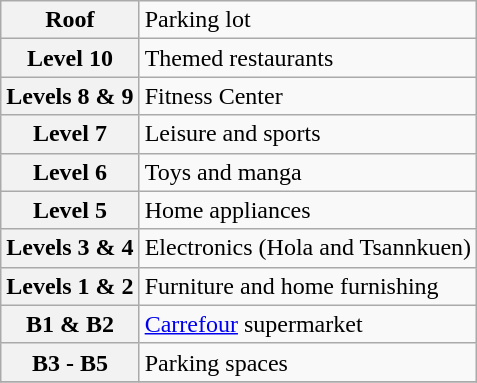<table class="wikitable">
<tr>
<th>Roof</th>
<td>Parking lot</td>
</tr>
<tr>
<th>Level 10</th>
<td>Themed restaurants</td>
</tr>
<tr>
<th>Levels 8 & 9</th>
<td>Fitness Center</td>
</tr>
<tr>
<th>Level 7</th>
<td>Leisure and sports</td>
</tr>
<tr>
<th>Level 6</th>
<td>Toys and manga</td>
</tr>
<tr>
<th>Level 5</th>
<td>Home appliances</td>
</tr>
<tr>
<th>Levels 3 & 4</th>
<td>Electronics (Hola and Tsannkuen)</td>
</tr>
<tr>
<th>Levels 1 & 2</th>
<td>Furniture and home furnishing</td>
</tr>
<tr>
<th>B1 & B2</th>
<td><a href='#'>Carrefour</a> supermarket</td>
</tr>
<tr>
<th>B3 - B5</th>
<td>Parking spaces</td>
</tr>
<tr>
</tr>
</table>
